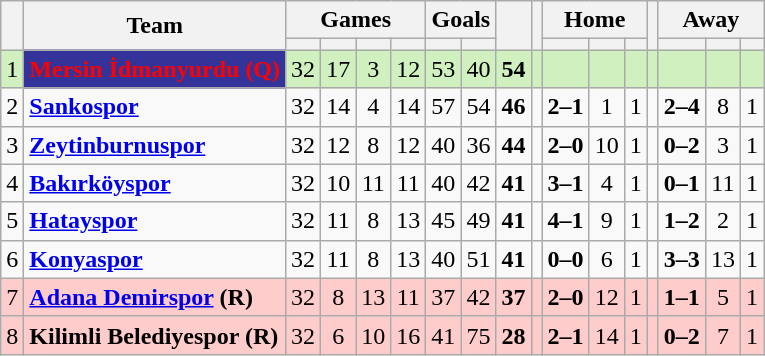<table class="wikitable" style="text-align: center;">
<tr>
<th rowspan=2></th>
<th rowspan=2>Team</th>
<th colspan=4>Games</th>
<th colspan=2>Goals</th>
<th rowspan=2></th>
<th rowspan=2></th>
<th colspan=3>Home</th>
<th rowspan=2></th>
<th colspan=3>Away</th>
</tr>
<tr>
<th></th>
<th></th>
<th></th>
<th></th>
<th></th>
<th></th>
<th></th>
<th></th>
<th></th>
<th></th>
<th></th>
<th></th>
</tr>
<tr>
<td bgcolor="#D0F0C0">1</td>
<td align="left" bgcolor="#333399" style="color:red;"><strong>Mersin İdmanyurdu (Q)</strong></td>
<td bgcolor="#D0F0C0">32</td>
<td bgcolor="#D0F0C0">17</td>
<td bgcolor="#D0F0C0">3</td>
<td bgcolor="#D0F0C0">12</td>
<td bgcolor="#D0F0C0">53</td>
<td bgcolor="#D0F0C0">40</td>
<td bgcolor="#D0F0C0"><strong>54</strong></td>
<td bgcolor="#D0F0C0"></td>
<td bgcolor="#D0F0C0"></td>
<td bgcolor="#D0F0C0"></td>
<td bgcolor="#D0F0C0"></td>
<td bgcolor="#D0F0C0"></td>
<td bgcolor="#D0F0C0"></td>
<td bgcolor="#D0F0C0"></td>
<td bgcolor="#D0F0C0"></td>
</tr>
<tr>
<td>2</td>
<td align="left"><strong><a href='#'>Sankospor</a></strong></td>
<td>32</td>
<td>14</td>
<td>4</td>
<td>14</td>
<td>57</td>
<td>54</td>
<td><strong>46</strong></td>
<td></td>
<td><strong>2–1</strong></td>
<td>1</td>
<td>1</td>
<td></td>
<td><strong>2–4</strong></td>
<td>8</td>
<td>1</td>
</tr>
<tr>
<td>3</td>
<td align="left"><strong><a href='#'>Zeytinburnuspor</a></strong></td>
<td>32</td>
<td>12</td>
<td>8</td>
<td>12</td>
<td>40</td>
<td>36</td>
<td><strong>44</strong></td>
<td></td>
<td><strong>2–0</strong></td>
<td>10</td>
<td>1</td>
<td></td>
<td><strong>0–2</strong></td>
<td>3</td>
<td>1</td>
</tr>
<tr>
<td>4</td>
<td align="left"><strong><a href='#'>Bakırköyspor</a></strong></td>
<td>32</td>
<td>10</td>
<td>11</td>
<td>11</td>
<td>40</td>
<td>42</td>
<td><strong>41</strong></td>
<td></td>
<td><strong>3–1</strong></td>
<td>4</td>
<td>1</td>
<td></td>
<td><strong>0–1</strong></td>
<td>11</td>
<td>1</td>
</tr>
<tr>
<td>5</td>
<td align="left"><strong><a href='#'>Hatayspor</a></strong></td>
<td>32</td>
<td>11</td>
<td>8</td>
<td>13</td>
<td>45</td>
<td>49</td>
<td><strong>41</strong></td>
<td></td>
<td><strong>4–1</strong></td>
<td>9</td>
<td>1</td>
<td></td>
<td><strong>1–2</strong></td>
<td>2</td>
<td>1</td>
</tr>
<tr>
<td>6</td>
<td align="left"><strong><a href='#'>Konyaspor</a></strong></td>
<td>32</td>
<td>11</td>
<td>8</td>
<td>13</td>
<td>40</td>
<td>51</td>
<td><strong>41</strong></td>
<td></td>
<td><strong>0–0</strong></td>
<td>6</td>
<td>1</td>
<td></td>
<td><strong>3–3</strong></td>
<td>13</td>
<td>1</td>
</tr>
<tr>
<td bgcolor="#FFCCCC">7</td>
<td align="left" bgcolor="#FFCCCC"><strong><a href='#'>Adana Demirspor</a> (R)</strong></td>
<td bgcolor="#FFCCCC">32</td>
<td bgcolor="#FFCCCC">8</td>
<td bgcolor="#FFCCCC">13</td>
<td bgcolor="#FFCCCC">11</td>
<td bgcolor="#FFCCCC">37</td>
<td bgcolor="#FFCCCC">42</td>
<td bgcolor="#FFCCCC"><strong>37</strong></td>
<td bgcolor="#FFCCCC"></td>
<td bgcolor="#FFCCCC"><strong>2–0</strong></td>
<td bgcolor="#FFCCCC">12</td>
<td bgcolor="#FFCCCC">1</td>
<td bgcolor="#FFCCCC"></td>
<td bgcolor="#FFCCCC"><strong>1–1</strong></td>
<td bgcolor="#FFCCCC">5</td>
<td bgcolor="#FFCCCC">1</td>
</tr>
<tr>
<td bgcolor="#FFCCCC">8</td>
<td align="left" bgcolor="#FFCCCC"><strong>Kilimli Belediyespor (R)</strong></td>
<td bgcolor="#FFCCCC">32</td>
<td bgcolor="#FFCCCC">6</td>
<td bgcolor="#FFCCCC">10</td>
<td bgcolor="#FFCCCC">16</td>
<td bgcolor="#FFCCCC">41</td>
<td bgcolor="#FFCCCC">75</td>
<td bgcolor="#FFCCCC"><strong>28</strong></td>
<td bgcolor="#FFCCCC"></td>
<td bgcolor="#FFCCCC"><strong>2–1</strong></td>
<td bgcolor="#FFCCCC">14</td>
<td bgcolor="#FFCCCC">1</td>
<td bgcolor="#FFCCCC"></td>
<td bgcolor="#FFCCCC"><strong>0–2</strong></td>
<td bgcolor="#FFCCCC">7</td>
<td bgcolor="#FFCCCC">1</td>
</tr>
</table>
